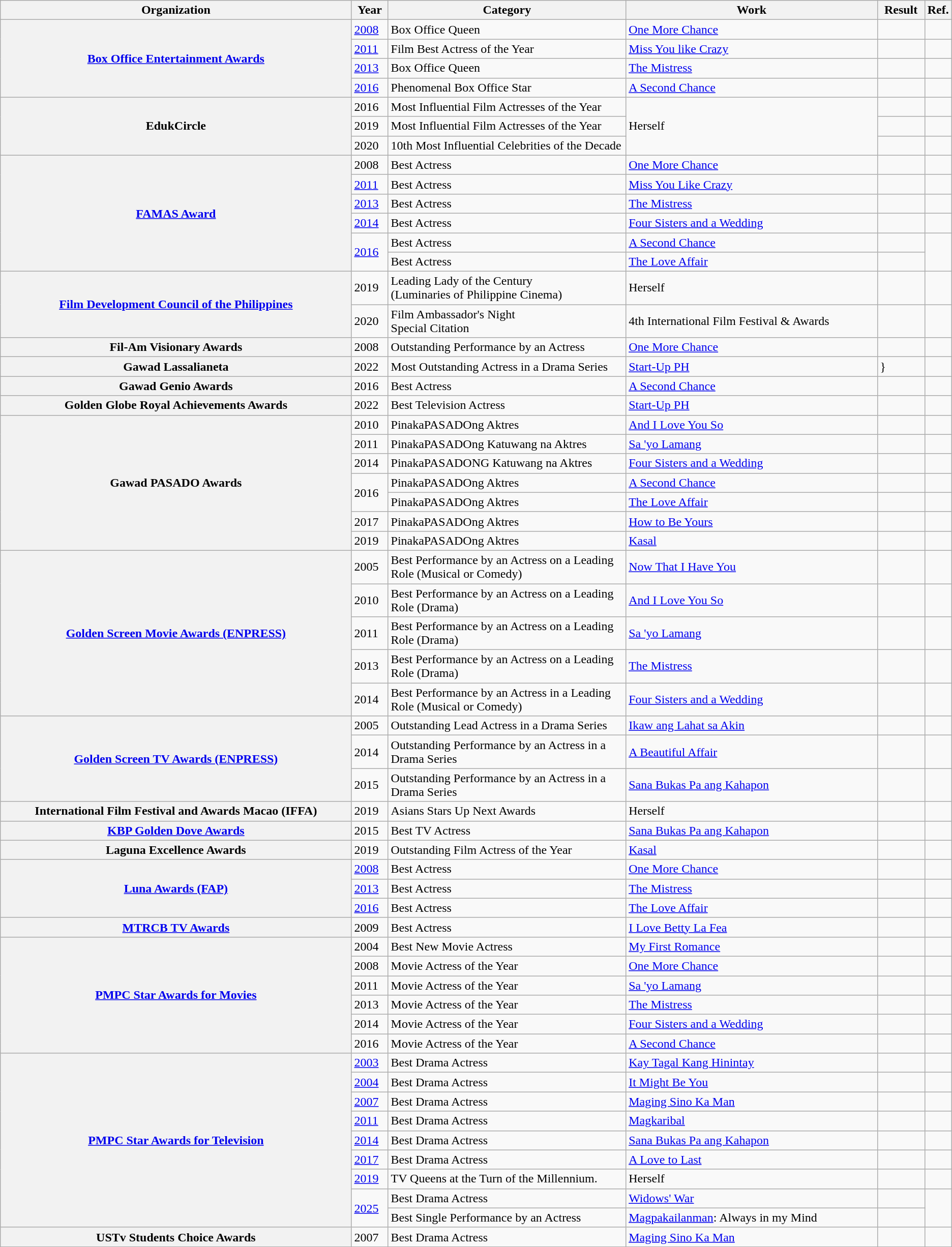<table class="wikitable sortable plainrowheaders">
<tr>
<th>Organization</th>
<th>Year</th>
<th scope="col" width="25%">Category</th>
<th>Work</th>
<th>Result</th>
<th scope="col" width="2%">Ref.</th>
</tr>
<tr>
<th scope="rowgroup" rowspan=4><a href='#'>Box Office Entertainment Awards</a></th>
<td><a href='#'>2008</a></td>
<td>Box Office Queen</td>
<td><a href='#'>One More Chance</a></td>
<td></td>
<td></td>
</tr>
<tr>
<td><a href='#'>2011</a></td>
<td>Film Best Actress of the Year</td>
<td><a href='#'>Miss You like Crazy</a></td>
<td></td>
<td></td>
</tr>
<tr>
<td><a href='#'>2013</a></td>
<td>Box Office Queen</td>
<td><a href='#'>The Mistress</a></td>
<td></td>
<td></td>
</tr>
<tr>
<td><a href='#'>2016</a></td>
<td>Phenomenal Box Office Star</td>
<td><a href='#'>A Second Chance</a></td>
<td></td>
<td></td>
</tr>
<tr>
<th scope="rowgroup" rowspan=3>EdukCircle</th>
<td>2016</td>
<td>Most Influential Film Actresses of the Year</td>
<td rowspan=3>Herself</td>
<td></td>
<td></td>
</tr>
<tr>
<td>2019</td>
<td>Most Influential Film Actresses of the Year</td>
<td></td>
<td></td>
</tr>
<tr>
<td>2020</td>
<td>10th Most Influential Celebrities of the Decade</td>
<td></td>
<td></td>
</tr>
<tr>
<th scope="rowgroup" rowspan=6><a href='#'>FAMAS Award</a></th>
<td>2008</td>
<td>Best Actress</td>
<td><a href='#'>One More Chance</a></td>
<td></td>
<td></td>
</tr>
<tr>
<td><a href='#'>2011</a></td>
<td>Best Actress</td>
<td><a href='#'>Miss You Like Crazy</a></td>
<td></td>
<td></td>
</tr>
<tr>
<td><a href='#'>2013</a></td>
<td>Best Actress</td>
<td><a href='#'>The Mistress</a></td>
<td></td>
<td></td>
</tr>
<tr>
<td><a href='#'>2014</a></td>
<td>Best Actress</td>
<td><a href='#'>Four Sisters and a Wedding</a></td>
<td></td>
<td></td>
</tr>
<tr>
<td rowspan=2><a href='#'>2016</a></td>
<td>Best Actress</td>
<td><a href='#'>A Second Chance</a></td>
<td></td>
<td rowspan=2></td>
</tr>
<tr>
<td>Best Actress</td>
<td><a href='#'>The Love Affair</a></td>
<td></td>
</tr>
<tr>
<th scope="rowgroup" rowspan=2><a href='#'>Film Development Council of the Philippines</a></th>
<td>2019</td>
<td>Leading Lady of the Century<br>(Luminaries of Philippine Cinema)</td>
<td>Herself</td>
<td></td>
<td></td>
</tr>
<tr>
<td>2020</td>
<td>Film Ambassador's Night<br>Special Citation</td>
<td>4th International Film Festival & Awards</td>
<td></td>
<td></td>
</tr>
<tr>
<th scope="rowgroup">Fil-Am Visionary Awards</th>
<td>2008</td>
<td>Outstanding Performance by an Actress</td>
<td><a href='#'>One More Chance</a></td>
<td></td>
<td></td>
</tr>
<tr>
<th scope="rowgroup">Gawad Lassalianeta</th>
<td>2022</td>
<td>Most Outstanding Actress in a Drama Series</td>
<td><a href='#'>Start-Up PH</a></td>
<td>}</td>
<td></td>
</tr>
<tr>
<th scope="rowgroup">Gawad Genio Awards</th>
<td>2016</td>
<td>Best Actress</td>
<td><a href='#'>A Second Chance</a></td>
<td></td>
<td></td>
</tr>
<tr>
<th scope="rowgroup">Golden Globe Royal Achievements Awards</th>
<td>2022</td>
<td>Best Television Actress</td>
<td><a href='#'>Start-Up PH</a></td>
<td></td>
<td></td>
</tr>
<tr>
<th scope="rowgroup" rowspan=7>Gawad PASADO Awards</th>
<td>2010</td>
<td>PinakaPASADOng Aktres</td>
<td><a href='#'>And I Love You So</a></td>
<td></td>
<td></td>
</tr>
<tr>
<td>2011</td>
<td>PinakaPASADOng Katuwang na Aktres</td>
<td><a href='#'>Sa 'yo Lamang</a></td>
<td></td>
<td></td>
</tr>
<tr>
<td>2014</td>
<td>PinakaPASADONG Katuwang na Aktres</td>
<td><a href='#'>Four Sisters and a Wedding</a></td>
<td></td>
<td></td>
</tr>
<tr>
<td rowspan=2>2016</td>
<td>PinakaPASADOng Aktres</td>
<td><a href='#'>A Second Chance</a></td>
<td></td>
<td></td>
</tr>
<tr>
<td>PinakaPASADOng Aktres</td>
<td><a href='#'>The Love Affair</a></td>
<td></td>
<td></td>
</tr>
<tr>
<td>2017</td>
<td>PinakaPASADOng Aktres</td>
<td><a href='#'>How to Be Yours</a></td>
<td></td>
<td></td>
</tr>
<tr>
<td>2019</td>
<td>PinakaPASADOng Aktres</td>
<td><a href='#'>Kasal</a></td>
<td></td>
<td></td>
</tr>
<tr>
<th scope="rowgroup" rowspan=5><a href='#'>Golden Screen Movie Awards (ENPRESS)</a></th>
<td>2005</td>
<td>Best Performance by an Actress on a Leading Role (Musical or Comedy)</td>
<td><a href='#'>Now That I Have You</a></td>
<td></td>
<td></td>
</tr>
<tr>
<td>2010</td>
<td>Best Performance by an Actress on a Leading Role (Drama)</td>
<td><a href='#'>And I Love You So</a></td>
<td></td>
<td></td>
</tr>
<tr>
<td>2011</td>
<td>Best Performance by an Actress on a Leading Role (Drama)</td>
<td><a href='#'>Sa 'yo Lamang</a></td>
<td></td>
<td></td>
</tr>
<tr>
<td>2013</td>
<td>Best Performance by an Actress on a Leading Role (Drama)</td>
<td><a href='#'>The Mistress</a></td>
<td></td>
<td></td>
</tr>
<tr>
<td>2014</td>
<td>Best Performance by an Actress in a Leading Role (Musical or Comedy)</td>
<td><a href='#'>Four Sisters and a Wedding</a></td>
<td></td>
<td></td>
</tr>
<tr>
<th scope="rowgroup" rowspan=3><a href='#'>Golden Screen TV Awards (ENPRESS)</a></th>
<td>2005</td>
<td>Outstanding Lead Actress in a Drama Series</td>
<td><a href='#'>Ikaw ang Lahat sa Akin</a></td>
<td></td>
<td></td>
</tr>
<tr>
<td>2014</td>
<td>Outstanding Performance by an Actress in a Drama Series</td>
<td><a href='#'>A Beautiful Affair</a></td>
<td></td>
<td></td>
</tr>
<tr>
<td>2015</td>
<td>Outstanding Performance by an Actress in a Drama Series</td>
<td><a href='#'>Sana Bukas Pa ang Kahapon</a></td>
<td></td>
<td></td>
</tr>
<tr>
<th scope="rowgroup">International Film Festival and Awards Macao (IFFA)</th>
<td>2019</td>
<td>Asians Stars Up Next Awards</td>
<td>Herself</td>
<td></td>
<td></td>
</tr>
<tr>
<th scope="rowgroup"><a href='#'>KBP Golden Dove Awards</a></th>
<td>2015</td>
<td>Best TV Actress</td>
<td><a href='#'>Sana Bukas Pa ang Kahapon</a></td>
<td></td>
<td></td>
</tr>
<tr>
<th scope="rowgroup">Laguna Excellence Awards</th>
<td>2019</td>
<td>Outstanding Film Actress of the Year</td>
<td><a href='#'>Kasal</a></td>
<td></td>
<td></td>
</tr>
<tr>
<th scope="rowgroup" rowspan=3><a href='#'>Luna Awards (FAP)</a></th>
<td><a href='#'>2008</a></td>
<td>Best Actress</td>
<td><a href='#'>One More Chance</a></td>
<td></td>
<td></td>
</tr>
<tr>
<td><a href='#'>2013</a></td>
<td>Best Actress</td>
<td><a href='#'>The Mistress</a></td>
<td></td>
<td></td>
</tr>
<tr>
<td><a href='#'>2016</a></td>
<td>Best Actress</td>
<td><a href='#'>The Love Affair</a></td>
<td></td>
<td></td>
</tr>
<tr>
<th scope="rowgroup"><a href='#'>MTRCB TV Awards</a></th>
<td>2009</td>
<td>Best Actress</td>
<td><a href='#'>I Love Betty La Fea</a></td>
<td></td>
<td></td>
</tr>
<tr>
<th scope="rowgroup" rowspan=6><a href='#'>PMPC Star Awards for Movies</a></th>
<td>2004</td>
<td>Best New Movie Actress</td>
<td><a href='#'>My First Romance</a></td>
<td></td>
<td></td>
</tr>
<tr>
<td>2008</td>
<td>Movie Actress of the Year</td>
<td><a href='#'>One More Chance</a></td>
<td></td>
<td></td>
</tr>
<tr>
<td>2011</td>
<td>Movie Actress of the Year</td>
<td><a href='#'>Sa 'yo Lamang</a></td>
<td></td>
<td></td>
</tr>
<tr>
<td>2013</td>
<td>Movie Actress of the Year</td>
<td><a href='#'>The Mistress</a></td>
<td></td>
<td></td>
</tr>
<tr>
<td>2014</td>
<td>Movie Actress of the Year</td>
<td><a href='#'>Four Sisters and a Wedding</a></td>
<td></td>
<td></td>
</tr>
<tr>
<td>2016</td>
<td>Movie Actress of the Year</td>
<td><a href='#'>A Second Chance</a></td>
<td></td>
<td></td>
</tr>
<tr>
<th scope="rowgroup" rowspan=9><a href='#'>PMPC Star Awards for Television</a></th>
<td><a href='#'>2003</a></td>
<td>Best Drama Actress</td>
<td><a href='#'>Kay Tagal Kang Hinintay</a></td>
<td></td>
<td></td>
</tr>
<tr>
<td><a href='#'>2004</a></td>
<td>Best Drama Actress</td>
<td><a href='#'>It Might Be You</a></td>
<td></td>
<td></td>
</tr>
<tr>
<td><a href='#'>2007</a></td>
<td>Best Drama Actress</td>
<td><a href='#'>Maging Sino Ka Man</a></td>
<td></td>
<td></td>
</tr>
<tr>
<td><a href='#'>2011</a></td>
<td>Best Drama Actress</td>
<td><a href='#'>Magkaribal</a></td>
<td></td>
<td></td>
</tr>
<tr>
<td><a href='#'>2014</a></td>
<td>Best Drama Actress</td>
<td><a href='#'>Sana Bukas Pa ang Kahapon</a></td>
<td></td>
<td></td>
</tr>
<tr>
<td><a href='#'>2017</a></td>
<td>Best Drama Actress</td>
<td><a href='#'>A Love to Last</a></td>
<td></td>
<td></td>
</tr>
<tr>
<td><a href='#'>2019</a></td>
<td>TV Queens at the Turn of the Millennium.</td>
<td>Herself</td>
<td></td>
<td></td>
</tr>
<tr>
<td rowspan=2><a href='#'>2025</a></td>
<td>Best Drama Actress</td>
<td><a href='#'>Widows' War</a></td>
<td></td>
<td rowspan=2></td>
</tr>
<tr>
<td>Best Single Performance by an Actress</td>
<td><a href='#'>Magpakailanman</a>: Always in my Mind</td>
<td></td>
</tr>
<tr>
<th scope="rowgroup">USTv Students Choice Awards</th>
<td>2007</td>
<td>Best Drama Actress</td>
<td><a href='#'>Maging Sino Ka Man</a></td>
<td></td>
<td></td>
</tr>
<tr>
</tr>
</table>
